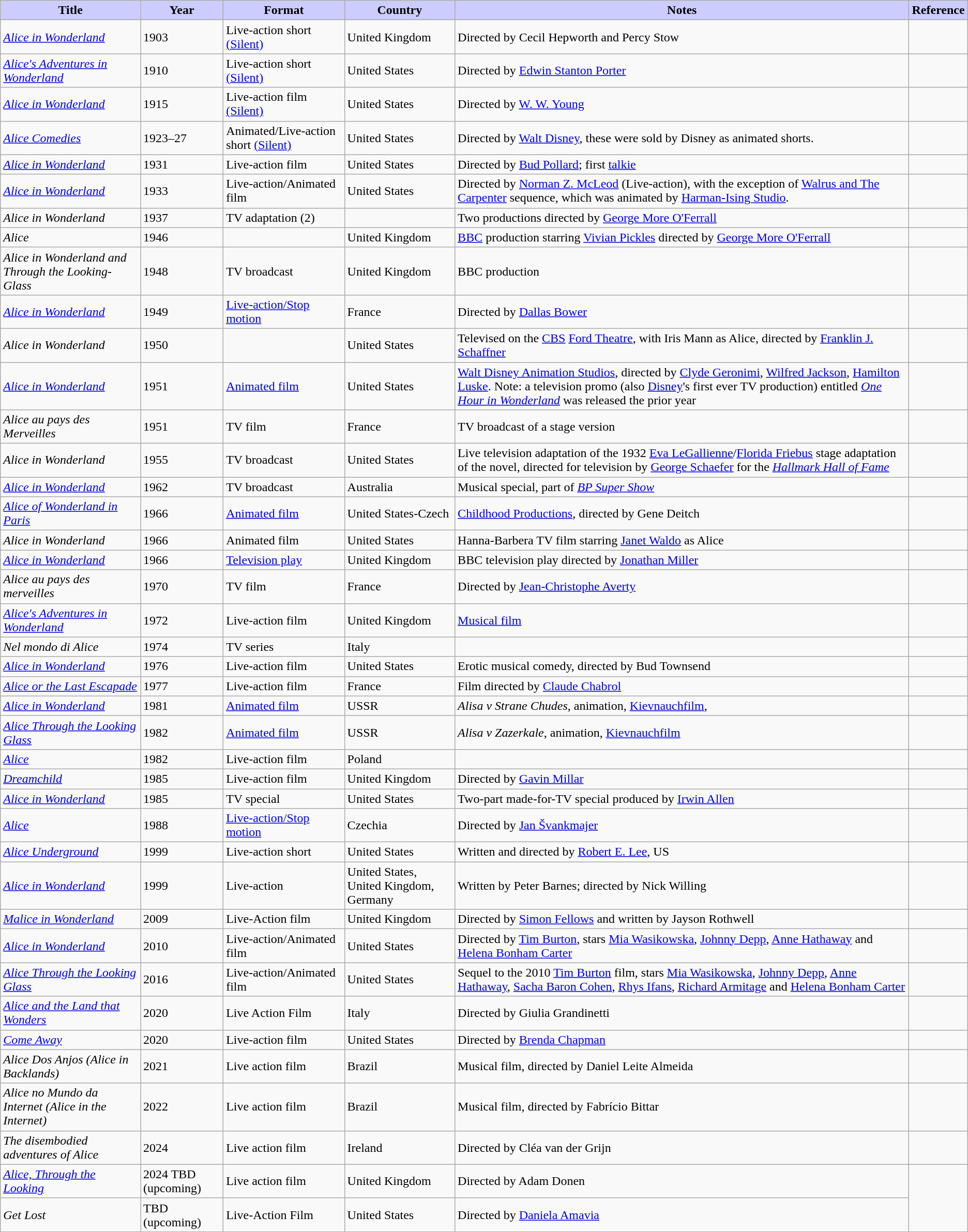<table class="wikitable sortable">
<tr>
<th align="center" style="background:#CCCCFF;">Title</th>
<th align="center" style="background:#CCCCFF;">Year</th>
<th align="center" style="background:#CCCCFF;">Format</th>
<th align="center" style="background:#CCCCFF;">Country</th>
<th style="background:#CCCCFF;" class="unsortable">Notes</th>
<th align="center" style="background:#CCCCFF;">Reference</th>
</tr>
<tr>
<td><em><a href='#'>Alice in Wonderland</a></em></td>
<td>1903</td>
<td>Live-action short <a href='#'>(Silent)</a></td>
<td>United Kingdom</td>
<td>Directed by Cecil Hepworth and Percy Stow</td>
<td></td>
</tr>
<tr>
<td><em><a href='#'>Alice's Adventures in Wonderland</a></em></td>
<td>1910</td>
<td>Live-action short <a href='#'>(Silent)</a></td>
<td>United States</td>
<td>Directed by <a href='#'>Edwin Stanton Porter</a></td>
<td></td>
</tr>
<tr>
<td><em><a href='#'>Alice in Wonderland</a></em></td>
<td>1915</td>
<td>Live-action film <a href='#'>(Silent)</a></td>
<td>United States</td>
<td>Directed by <a href='#'>W. W. Young</a></td>
<td></td>
</tr>
<tr>
<td><em><a href='#'>Alice Comedies</a></em></td>
<td>1923–27</td>
<td>Animated/Live-action short <a href='#'>(Silent)</a></td>
<td>United States</td>
<td>Directed by <a href='#'>Walt Disney</a>, these were sold by Disney as animated shorts.</td>
<td></td>
</tr>
<tr>
<td><em><a href='#'>Alice in Wonderland</a></em></td>
<td>1931</td>
<td>Live-action film</td>
<td>United States</td>
<td>Directed by <a href='#'>Bud Pollard</a>; first <a href='#'>talkie</a></td>
<td></td>
</tr>
<tr>
<td><em><a href='#'>Alice in Wonderland</a></em></td>
<td>1933</td>
<td>Live-action/Animated film</td>
<td>United States</td>
<td>Directed by <a href='#'>Norman Z. McLeod</a> (Live-action), with the exception of <a href='#'>Walrus and The Carpenter</a> sequence, which was animated by <a href='#'>Harman-Ising Studio</a>.</td>
<td></td>
</tr>
<tr>
<td><em>Alice in Wonderland</em></td>
<td>1937</td>
<td>TV adaptation (2)</td>
<td></td>
<td>Two productions directed by <a href='#'>George More O'Ferrall</a></td>
<td></td>
</tr>
<tr>
<td><em>Alice</em></td>
<td>1946</td>
<td></td>
<td>United Kingdom</td>
<td><a href='#'>BBC</a> production starring <a href='#'>Vivian Pickles</a> directed by <a href='#'>George More O'Ferrall</a></td>
<td></td>
</tr>
<tr>
<td><em>Alice in Wonderland and Through the Looking-Glass</em></td>
<td>1948</td>
<td>TV broadcast</td>
<td>United Kingdom</td>
<td>BBC production</td>
<td></td>
</tr>
<tr>
<td><em><a href='#'>Alice in Wonderland</a></em></td>
<td>1949</td>
<td><a href='#'>Live-action/Stop motion</a></td>
<td>France</td>
<td>Directed by <a href='#'>Dallas Bower</a></td>
<td></td>
</tr>
<tr>
<td><em>Alice in Wonderland</em></td>
<td>1950</td>
<td></td>
<td>United States</td>
<td>Televised on the <a href='#'>CBS</a> <a href='#'>Ford Theatre</a>, with Iris Mann as Alice, directed by <a href='#'>Franklin J. Schaffner</a></td>
<td></td>
</tr>
<tr>
<td><em><a href='#'>Alice in Wonderland</a></em></td>
<td>1951</td>
<td><a href='#'>Animated film</a></td>
<td>United States</td>
<td><a href='#'>Walt Disney Animation Studios</a>, directed by <a href='#'>Clyde Geronimi</a>, <a href='#'>Wilfred Jackson</a>, <a href='#'>Hamilton Luske</a>. Note: a television promo (also <a href='#'>Disney</a>'s first ever TV production) entitled <em><a href='#'>One Hour in Wonderland</a></em> was released the prior year</td>
<td></td>
</tr>
<tr>
<td><em>Alice au pays des Merveilles</em></td>
<td>1951</td>
<td>TV film</td>
<td>France</td>
<td>TV broadcast of a stage version</td>
<td></td>
</tr>
<tr>
<td><em>Alice in Wonderland</em></td>
<td>1955</td>
<td>TV broadcast</td>
<td>United States</td>
<td>Live television adaptation of the 1932 <a href='#'>Eva LeGallienne</a>/<a href='#'>Florida Friebus</a> stage adaptation of the novel, directed for television by <a href='#'>George Schaefer</a> for the <em><a href='#'>Hallmark Hall of Fame</a></em></td>
<td></td>
</tr>
<tr>
<td><a href='#'><em>Alice in Wonderland</em></a></td>
<td>1962</td>
<td>TV broadcast</td>
<td>Australia</td>
<td>Musical special, part of <em><a href='#'>BP Super Show</a></em></td>
<td></td>
</tr>
<tr>
<td><em><a href='#'>Alice of Wonderland in Paris</a></em></td>
<td>1966</td>
<td><a href='#'>Animated film</a></td>
<td>United States-Czech</td>
<td><a href='#'>Childhood Productions</a>, directed by Gene Deitch</td>
<td></td>
</tr>
<tr>
<td><em>Alice in Wonderland</em></td>
<td>1966</td>
<td>Animated film</td>
<td>United States</td>
<td>Hanna-Barbera TV film starring <a href='#'>Janet Waldo</a> as Alice</td>
<td></td>
</tr>
<tr>
<td><a href='#'><em>Alice in Wonderland</em></a></td>
<td>1966</td>
<td><a href='#'>Television play</a></td>
<td>United Kingdom</td>
<td>BBC television play directed by <a href='#'>Jonathan Miller</a></td>
<td></td>
</tr>
<tr>
<td><em>Alice au pays des merveilles</em></td>
<td>1970</td>
<td>TV film</td>
<td>France</td>
<td>Directed by <a href='#'>Jean-Christophe Averty</a></td>
<td></td>
</tr>
<tr>
<td><em><a href='#'>Alice's Adventures in Wonderland</a></em></td>
<td>1972</td>
<td>Live-action film</td>
<td>United Kingdom</td>
<td><a href='#'>Musical film</a></td>
<td></td>
</tr>
<tr>
<td><em>Nel mondo di Alice</em></td>
<td>1974</td>
<td>TV series</td>
<td>Italy</td>
<td></td>
<td></td>
</tr>
<tr>
<td><em><a href='#'>Alice in Wonderland</a></em></td>
<td>1976</td>
<td>Live-action film</td>
<td>United States</td>
<td>Erotic musical comedy, directed by Bud Townsend</td>
<td></td>
</tr>
<tr>
<td><em><a href='#'>Alice or the Last Escapade</a></em></td>
<td>1977</td>
<td>Live-action film</td>
<td>France</td>
<td>Film directed by <a href='#'>Claude Chabrol</a></td>
<td></td>
</tr>
<tr>
<td><em><a href='#'>Alice in Wonderland</a></em></td>
<td>1981</td>
<td><a href='#'>Animated film</a></td>
<td>USSR</td>
<td><em>Alisa v Strane Chudes</em>, animation, <a href='#'>Kievnauchfilm</a>,</td>
<td></td>
</tr>
<tr>
<td><em><a href='#'>Alice Through the Looking Glass</a></em></td>
<td>1982</td>
<td><a href='#'>Animated film</a></td>
<td>USSR</td>
<td><em>Alisa v Zazerkale</em>, animation, <a href='#'>Kievnauchfilm</a></td>
<td></td>
</tr>
<tr>
<td><em><a href='#'>Alice</a></em></td>
<td>1982</td>
<td>Live-action film</td>
<td>Poland</td>
<td></td>
<td></td>
</tr>
<tr>
<td><em><a href='#'>Dreamchild</a></em></td>
<td>1985</td>
<td>Live-action film</td>
<td>United Kingdom</td>
<td>Directed by <a href='#'>Gavin Millar</a></td>
<td></td>
</tr>
<tr>
<td><a href='#'><em>Alice in Wonderland</em></a></td>
<td>1985</td>
<td>TV special</td>
<td>United States</td>
<td>Two-part made-for-TV special produced by <a href='#'>Irwin Allen</a></td>
<td></td>
</tr>
<tr>
<td><em><a href='#'>Alice</a></em></td>
<td>1988</td>
<td><a href='#'>Live-action/Stop motion</a></td>
<td>Czechia</td>
<td>Directed by <a href='#'>Jan Švankmajer</a></td>
<td></td>
</tr>
<tr>
<td><em><a href='#'>Alice Underground</a></em></td>
<td>1999</td>
<td>Live-action short</td>
<td>United States</td>
<td>Written and directed by <a href='#'>Robert E. Lee</a>, US</td>
<td></td>
</tr>
<tr>
<td><em><a href='#'>Alice in Wonderland</a></em></td>
<td>1999</td>
<td>Live-action</td>
<td>United States, United Kingdom, Germany</td>
<td>Written by Peter Barnes; directed by Nick Willing </td>
<td></td>
</tr>
<tr>
<td><em><a href='#'>Malice in Wonderland</a></em></td>
<td>2009</td>
<td>Live-Action film</td>
<td>United Kingdom</td>
<td>Directed by <a href='#'>Simon Fellows</a> and written by Jayson Rothwell</td>
<td></td>
</tr>
<tr>
<td><em><a href='#'>Alice in Wonderland</a></em></td>
<td>2010</td>
<td>Live-action/Animated film</td>
<td>United States</td>
<td>Directed by <a href='#'>Tim Burton</a>, stars <a href='#'>Mia Wasikowska</a>, <a href='#'>Johnny Depp</a>, <a href='#'>Anne Hathaway</a> and <a href='#'>Helena Bonham Carter</a></td>
<td></td>
</tr>
<tr>
<td><em><a href='#'>Alice Through the Looking Glass</a></em></td>
<td>2016</td>
<td>Live-action/Animated film</td>
<td>United States</td>
<td>Sequel to the 2010 <a href='#'>Tim Burton</a> film, stars <a href='#'>Mia Wasikowska</a>, <a href='#'>Johnny Depp</a>, <a href='#'>Anne Hathaway</a>, <a href='#'>Sacha Baron Cohen</a>, <a href='#'>Rhys Ifans</a>, <a href='#'>Richard Armitage</a> and <a href='#'>Helena Bonham Carter</a></td>
<td></td>
</tr>
<tr>
<td><em><a href='#'>Alice and the Land that Wonders</a></em> </td>
<td>2020</td>
<td>Live Action Film</td>
<td>Italy</td>
<td>Directed by  Giulia Grandinetti </td>
<td></td>
</tr>
<tr>
<td><em><a href='#'>Come Away</a></em></td>
<td>2020</td>
<td>Live-action film</td>
<td>United States</td>
<td>Directed by <a href='#'>Brenda Chapman</a></td>
<td></td>
</tr>
<tr>
<td><em>Alice Dos Anjos (Alice in Backlands)</em></td>
<td>2021</td>
<td>Live action film</td>
<td>Brazil</td>
<td>Musical film, directed by Daniel Leite Almeida </td>
<td></td>
</tr>
<tr>
<td><em>Alice no Mundo da Internet (Alice in the Internet)</em></td>
<td>2022</td>
<td>Live action film</td>
<td>Brazil</td>
<td>Musical film, directed by Fabrício Bittar </td>
<td></td>
</tr>
<tr>
<td><em>The disembodied adventures of Alice</em></td>
<td>2024</td>
<td>Live action film</td>
<td>Ireland</td>
<td>Directed by Cléa van der Grijn </td>
<td></td>
</tr>
<tr>
<td><em><a href='#'>Alice, Through the Looking</a></em></td>
<td>2024 TBD (upcoming)</td>
<td>Live action film</td>
<td>United Kingdom</td>
<td>Directed by Adam Donen</td>
</tr>
<tr>
<td><em>Get Lost</em></td>
<td>TBD (upcoming)</td>
<td>Live-Action Film</td>
<td>United States</td>
<td>Directed by <a href='#'>Daniela Amavia</a></td>
</tr>
</table>
